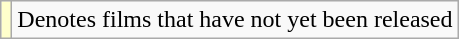<table class="wikitable">
<tr>
<td style="background:#ffc;"></td>
<td>Denotes films that have not yet been released</td>
</tr>
</table>
